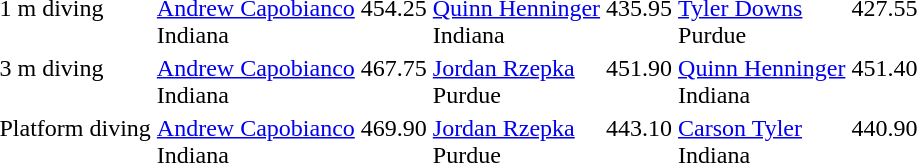<table>
<tr valign="top">
<td>1 m diving</td>
<td><a href='#'>Andrew Capobianco</a><br>Indiana</td>
<td>454.25</td>
<td><a href='#'>Quinn Henninger</a><br>Indiana</td>
<td>435.95</td>
<td><a href='#'>Tyler Downs</a><br>Purdue</td>
<td>427.55</td>
</tr>
<tr valign="top">
<td>3 m diving</td>
<td><a href='#'>Andrew Capobianco</a><br>Indiana</td>
<td>467.75</td>
<td><a href='#'>Jordan Rzepka</a><br>Purdue</td>
<td>451.90</td>
<td><a href='#'>Quinn Henninger</a><br>Indiana</td>
<td>451.40</td>
</tr>
<tr valign="top">
<td>Platform diving</td>
<td><a href='#'>Andrew Capobianco</a><br>Indiana</td>
<td>469.90</td>
<td><a href='#'>Jordan Rzepka</a><br>Purdue</td>
<td>443.10</td>
<td><a href='#'>Carson Tyler</a><br>Indiana</td>
<td>440.90</td>
</tr>
</table>
